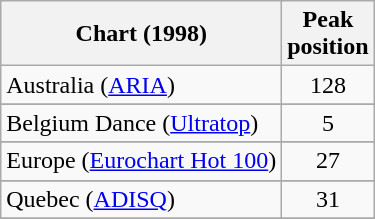<table class="wikitable sortable">
<tr>
<th>Chart (1998)</th>
<th>Peak<br>position</th>
</tr>
<tr>
<td>Australia (<a href='#'>ARIA</a>)</td>
<td align="center">128</td>
</tr>
<tr>
</tr>
<tr>
<td>Belgium Dance (<a href='#'>Ultratop</a>)</td>
<td align="center">5</td>
</tr>
<tr>
</tr>
<tr>
<td>Europe (<a href='#'>Eurochart Hot 100</a>)</td>
<td align="center">27</td>
</tr>
<tr>
</tr>
<tr>
</tr>
<tr>
</tr>
<tr>
</tr>
<tr>
</tr>
<tr>
<td>Quebec (<a href='#'>ADISQ</a>)</td>
<td align="center">31</td>
</tr>
<tr>
</tr>
<tr>
</tr>
<tr>
</tr>
<tr>
</tr>
<tr>
</tr>
</table>
